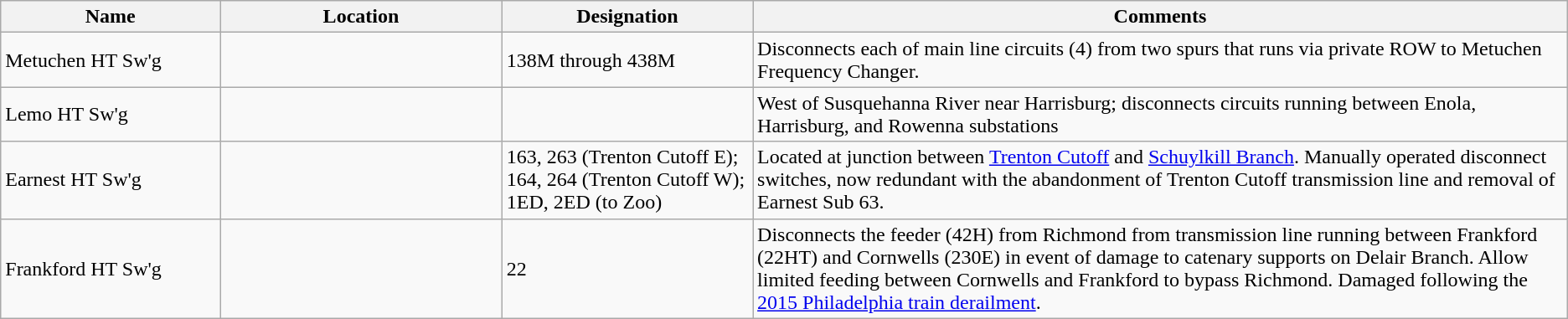<table class="wikitable sortable">
<tr>
<th style="width:14%">Name</th>
<th style="width:18%">Location</th>
<th style="width:16%">Designation</th>
<th style="width:52%">Comments</th>
</tr>
<tr>
<td>Metuchen HT Sw'g</td>
<td></td>
<td>138M through 438M</td>
<td>Disconnects each of main line circuits (4) from two spurs that runs via private ROW to Metuchen Frequency Changer.</td>
</tr>
<tr>
<td>Lemo HT Sw'g</td>
<td></td>
<td></td>
<td>West of Susquehanna River near Harrisburg; disconnects circuits running between Enola, Harrisburg, and Rowenna substations</td>
</tr>
<tr>
<td>Earnest HT Sw'g</td>
<td></td>
<td>163, 263 (Trenton Cutoff E);<br> 164, 264 (Trenton Cutoff W);<br> 1ED, 2ED (to Zoo)</td>
<td>Located at junction between <a href='#'>Trenton Cutoff</a> and <a href='#'>Schuylkill Branch</a>. Manually operated disconnect switches, now redundant with the abandonment of Trenton Cutoff transmission line and removal of Earnest Sub 63.</td>
</tr>
<tr>
<td>Frankford HT Sw'g</td>
<td></td>
<td>22</td>
<td>Disconnects the feeder (42H) from Richmond from transmission line running between Frankford (22HT) and Cornwells (230E) in event of damage to catenary supports on Delair Branch. Allow limited feeding between Cornwells and Frankford to bypass Richmond. Damaged following the <a href='#'>2015 Philadelphia train derailment</a>.</td>
</tr>
</table>
